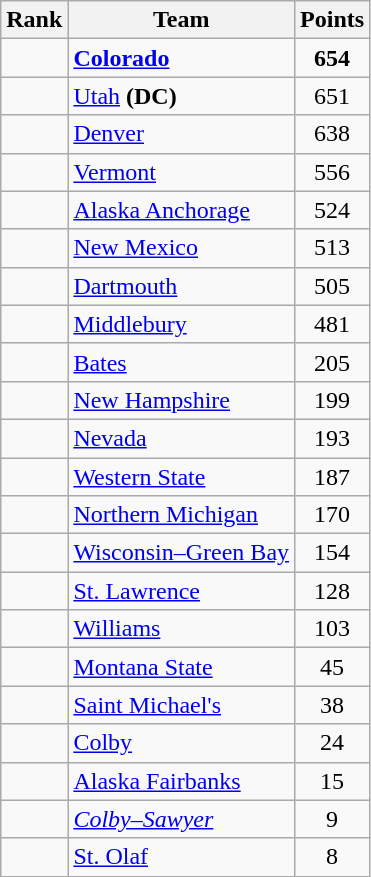<table class="wikitable sortable" style="text-align:center">
<tr>
<th>Rank</th>
<th>Team</th>
<th>Points</th>
</tr>
<tr>
<td></td>
<td align=left><strong><a href='#'>Colorado</a></strong></td>
<td><strong>654</strong></td>
</tr>
<tr>
<td></td>
<td align=left><a href='#'>Utah</a> <strong>(DC)</strong></td>
<td>651</td>
</tr>
<tr>
<td></td>
<td align=left><a href='#'>Denver</a></td>
<td>638</td>
</tr>
<tr>
<td></td>
<td align=left><a href='#'>Vermont</a></td>
<td>556</td>
</tr>
<tr>
<td></td>
<td align=left><a href='#'>Alaska Anchorage</a></td>
<td>524</td>
</tr>
<tr>
<td></td>
<td align=left><a href='#'>New Mexico</a></td>
<td>513</td>
</tr>
<tr>
<td></td>
<td align=left><a href='#'>Dartmouth</a></td>
<td>505</td>
</tr>
<tr>
<td></td>
<td align=left><a href='#'>Middlebury</a></td>
<td>481</td>
</tr>
<tr>
<td></td>
<td align=left><a href='#'>Bates</a></td>
<td>205</td>
</tr>
<tr>
<td></td>
<td align=left><a href='#'>New Hampshire</a></td>
<td>199</td>
</tr>
<tr>
<td></td>
<td align=left><a href='#'>Nevada</a></td>
<td>193</td>
</tr>
<tr>
<td></td>
<td align=left><a href='#'>Western State</a></td>
<td>187</td>
</tr>
<tr>
<td></td>
<td align=left><a href='#'>Northern Michigan</a></td>
<td>170</td>
</tr>
<tr>
<td></td>
<td align=left><a href='#'>Wisconsin–Green Bay</a></td>
<td>154</td>
</tr>
<tr>
<td></td>
<td align=left><a href='#'>St. Lawrence</a></td>
<td>128</td>
</tr>
<tr>
<td></td>
<td align=left><a href='#'>Williams</a></td>
<td>103</td>
</tr>
<tr>
<td></td>
<td align=left><a href='#'>Montana State</a></td>
<td>45</td>
</tr>
<tr>
<td></td>
<td align=left><a href='#'>Saint Michael's</a></td>
<td>38</td>
</tr>
<tr>
<td></td>
<td align=left><a href='#'>Colby</a></td>
<td>24</td>
</tr>
<tr>
<td></td>
<td align=left><a href='#'>Alaska Fairbanks</a></td>
<td>15</td>
</tr>
<tr>
<td></td>
<td align=left><em><a href='#'>Colby–Sawyer</a></em></td>
<td>9</td>
</tr>
<tr>
<td></td>
<td align=left><a href='#'>St. Olaf</a></td>
<td>8</td>
</tr>
</table>
